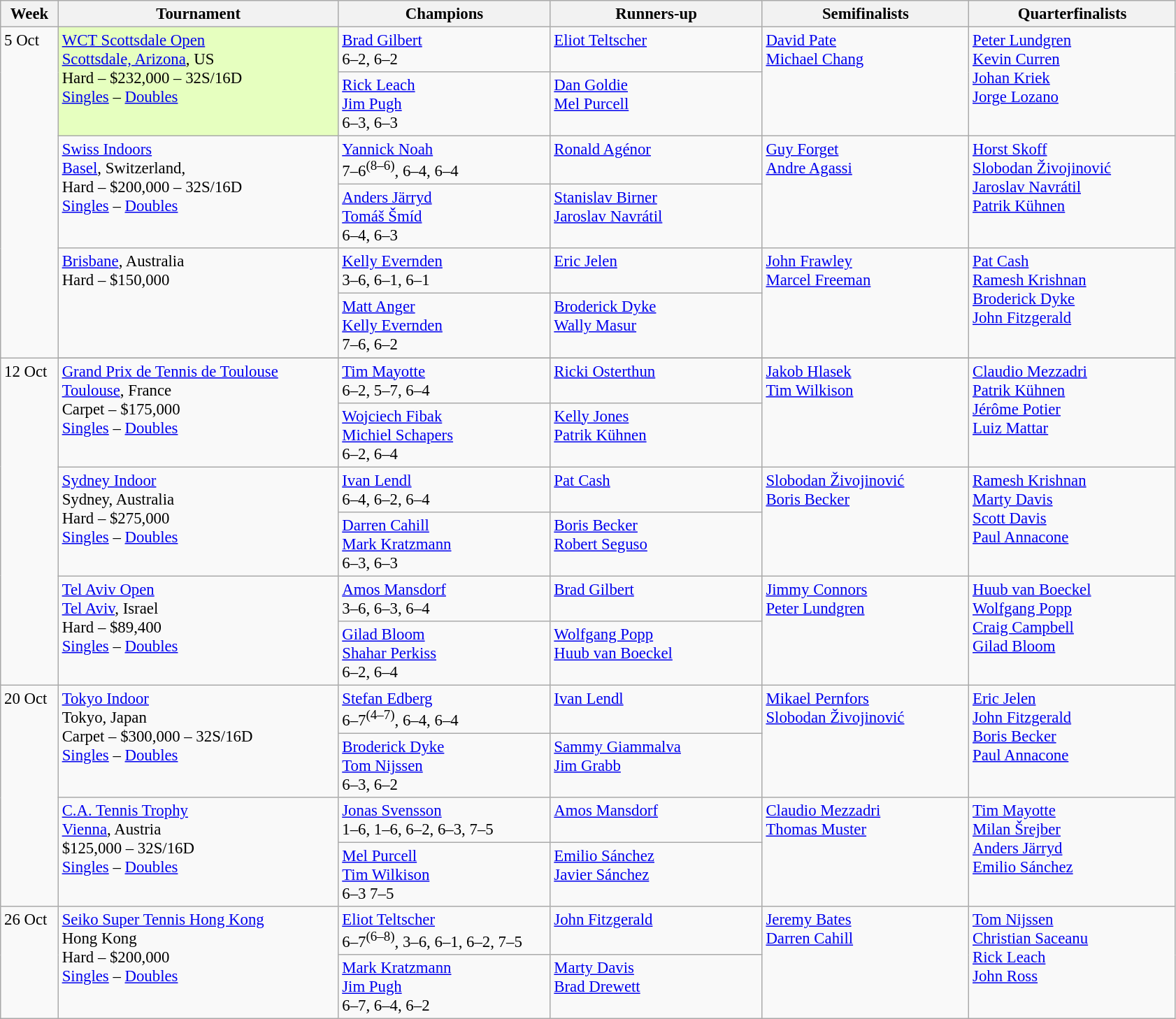<table class=wikitable style=font-size:95%>
<tr>
<th style="width:48px;">Week</th>
<th style="width:260px;">Tournament</th>
<th style="width:195px;">Champions</th>
<th style="width:195px;">Runners-up</th>
<th style="width:190px;">Semifinalists</th>
<th style="width:190px;">Quarterfinalists</th>
</tr>
<tr valign=top>
<td rowspan=6>5 Oct</td>
<td style="background:#E6FFBF;" rowspan="2"><a href='#'>WCT Scottsdale Open</a> <br> <a href='#'>Scottsdale, Arizona</a>, US <br> Hard – $232,000 – 32S/16D <br> <a href='#'>Singles</a> – <a href='#'>Doubles</a></td>
<td> <a href='#'>Brad Gilbert</a> <br> 6–2, 6–2</td>
<td> <a href='#'>Eliot Teltscher</a></td>
<td rowspan=2> <a href='#'>David Pate</a> <br>  <a href='#'>Michael Chang</a></td>
<td rowspan=2> <a href='#'>Peter Lundgren</a> <br>  <a href='#'>Kevin Curren</a> <br>  <a href='#'>Johan Kriek</a> <br>  <a href='#'>Jorge Lozano</a></td>
</tr>
<tr valign=top>
<td> <a href='#'>Rick Leach</a> <br>  <a href='#'>Jim Pugh</a> <br> 6–3, 6–3</td>
<td> <a href='#'>Dan Goldie</a> <br>  <a href='#'>Mel Purcell</a></td>
</tr>
<tr valign=top>
<td rowspan=2><a href='#'>Swiss Indoors</a> <br> <a href='#'>Basel</a>, Switzerland, <br> Hard – $200,000 – 32S/16D <br> <a href='#'>Singles</a> – <a href='#'>Doubles</a></td>
<td> <a href='#'>Yannick Noah</a> <br> 7–6<sup>(8–6)</sup>, 6–4, 6–4</td>
<td> <a href='#'>Ronald Agénor</a></td>
<td rowspan=2> <a href='#'>Guy Forget</a> <br>  <a href='#'>Andre Agassi</a></td>
<td rowspan=2> <a href='#'>Horst Skoff</a> <br>  <a href='#'>Slobodan Živojinović</a> <br>  <a href='#'>Jaroslav Navrátil</a> <br>  <a href='#'>Patrik Kühnen</a></td>
</tr>
<tr valign=top>
<td> <a href='#'>Anders Järryd</a> <br>  <a href='#'>Tomáš Šmíd</a> <br> 6–4, 6–3</td>
<td> <a href='#'>Stanislav Birner</a> <br>  <a href='#'>Jaroslav Navrátil</a></td>
</tr>
<tr valign=top>
<td rowspan=2><a href='#'>Brisbane</a>, Australia <br> Hard – $150,000</td>
<td> <a href='#'>Kelly Evernden</a> <br> 3–6, 6–1, 6–1</td>
<td> <a href='#'>Eric Jelen</a></td>
<td rowspan=2> <a href='#'>John Frawley</a> <br>  <a href='#'>Marcel Freeman</a></td>
<td rowspan=2> <a href='#'>Pat Cash</a> <br>  <a href='#'>Ramesh Krishnan</a> <br>  <a href='#'>Broderick Dyke</a> <br>  <a href='#'>John Fitzgerald</a></td>
</tr>
<tr valign=top>
<td> <a href='#'>Matt Anger</a> <br>  <a href='#'>Kelly Evernden</a> <br> 7–6, 6–2</td>
<td> <a href='#'>Broderick Dyke</a> <br>  <a href='#'>Wally Masur</a></td>
</tr>
<tr valign=top>
<td rowspan=7>12 Oct</td>
</tr>
<tr valign=top>
<td rowspan=2><a href='#'>Grand Prix de Tennis de Toulouse</a> <br> <a href='#'>Toulouse</a>, France <br> Carpet – $175,000 <br> <a href='#'>Singles</a> – <a href='#'>Doubles</a></td>
<td> <a href='#'>Tim Mayotte</a> <br> 6–2, 5–7, 6–4</td>
<td> <a href='#'>Ricki Osterthun</a></td>
<td rowspan=2> <a href='#'>Jakob Hlasek</a> <br>  <a href='#'>Tim Wilkison</a></td>
<td rowspan=2> <a href='#'>Claudio Mezzadri</a> <br>  <a href='#'>Patrik Kühnen</a> <br>  <a href='#'>Jérôme Potier</a> <br>  <a href='#'>Luiz Mattar</a></td>
</tr>
<tr valign=top>
<td> <a href='#'>Wojciech Fibak</a> <br>  <a href='#'>Michiel Schapers</a> <br> 6–2, 6–4</td>
<td> <a href='#'>Kelly Jones</a> <br>  <a href='#'>Patrik Kühnen</a></td>
</tr>
<tr valign=top>
<td rowspan=2><a href='#'>Sydney Indoor</a> <br> Sydney, Australia <br> Hard – $275,000 <br> <a href='#'>Singles</a> – <a href='#'>Doubles</a></td>
<td> <a href='#'>Ivan Lendl</a> <br> 6–4, 6–2, 6–4</td>
<td> <a href='#'>Pat Cash</a></td>
<td rowspan=2> <a href='#'>Slobodan Živojinović</a> <br>  <a href='#'>Boris Becker</a></td>
<td rowspan=2> <a href='#'>Ramesh Krishnan</a> <br>  <a href='#'>Marty Davis</a> <br>  <a href='#'>Scott Davis</a> <br>  <a href='#'>Paul Annacone</a></td>
</tr>
<tr valign=top>
<td> <a href='#'>Darren Cahill</a> <br>  <a href='#'>Mark Kratzmann</a> <br> 6–3, 6–3</td>
<td> <a href='#'>Boris Becker</a> <br>  <a href='#'>Robert Seguso</a></td>
</tr>
<tr valign=top>
<td rowspan=2><a href='#'>Tel Aviv Open</a> <br> <a href='#'>Tel Aviv</a>, Israel <br> Hard – $89,400 <br> <a href='#'>Singles</a> – <a href='#'>Doubles</a></td>
<td> <a href='#'>Amos Mansdorf</a> <br> 3–6, 6–3, 6–4</td>
<td> <a href='#'>Brad Gilbert</a></td>
<td rowspan=2> <a href='#'>Jimmy Connors</a> <br>  <a href='#'>Peter Lundgren</a></td>
<td rowspan=2> <a href='#'>Huub van Boeckel</a> <br>  <a href='#'>Wolfgang Popp</a> <br>  <a href='#'>Craig Campbell</a> <br>  <a href='#'>Gilad Bloom</a></td>
</tr>
<tr valign=top>
<td> <a href='#'>Gilad Bloom</a> <br>  <a href='#'>Shahar Perkiss</a> <br> 6–2, 6–4</td>
<td> <a href='#'>Wolfgang Popp</a> <br>  <a href='#'>Huub van Boeckel</a></td>
</tr>
<tr valign=top>
<td rowspan=4>20 Oct</td>
<td rowspan=2><a href='#'>Tokyo Indoor</a> <br> Tokyo, Japan <br> Carpet – $300,000 – 32S/16D <br> <a href='#'>Singles</a> – <a href='#'>Doubles</a></td>
<td> <a href='#'>Stefan Edberg</a> <br> 6–7<sup>(4–7)</sup>, 6–4, 6–4</td>
<td> <a href='#'>Ivan Lendl</a></td>
<td rowspan=2> <a href='#'>Mikael Pernfors</a> <br>  <a href='#'>Slobodan Živojinović</a></td>
<td rowspan=2> <a href='#'>Eric Jelen</a> <br>  <a href='#'>John Fitzgerald</a> <br>  <a href='#'>Boris Becker</a> <br>  <a href='#'>Paul Annacone</a></td>
</tr>
<tr valign=top>
<td> <a href='#'>Broderick Dyke</a> <br>  <a href='#'>Tom Nijssen</a> <br> 6–3, 6–2</td>
<td> <a href='#'>Sammy Giammalva</a> <br>  <a href='#'>Jim Grabb</a></td>
</tr>
<tr valign=top>
<td rowspan=2><a href='#'>C.A. Tennis Trophy</a><br> <a href='#'>Vienna</a>, Austria<br>$125,000 – 32S/16D <br> <a href='#'>Singles</a> – <a href='#'>Doubles</a></td>
<td> <a href='#'>Jonas Svensson</a><br> 1–6, 1–6, 6–2, 6–3, 7–5</td>
<td> <a href='#'>Amos Mansdorf</a></td>
<td rowspan=2> <a href='#'>Claudio Mezzadri</a><br> <a href='#'>Thomas Muster</a></td>
<td rowspan=2> <a href='#'>Tim Mayotte</a><br> <a href='#'>Milan Šrejber</a><br> <a href='#'>Anders Järryd</a><br> <a href='#'>Emilio Sánchez</a></td>
</tr>
<tr valign=top>
<td> <a href='#'>Mel Purcell</a><br> <a href='#'>Tim Wilkison</a><br> 6–3 7–5</td>
<td> <a href='#'>Emilio Sánchez</a> <br>  <a href='#'>Javier Sánchez</a></td>
</tr>
<tr valign=top>
<td rowspan=2>26 Oct</td>
<td rowspan=2><a href='#'>Seiko Super Tennis Hong Kong</a> <br> Hong Kong <br> Hard – $200,000 <br> <a href='#'>Singles</a> – <a href='#'>Doubles</a></td>
<td> <a href='#'>Eliot Teltscher</a> <br> 6–7<sup>(6–8)</sup>, 3–6, 6–1, 6–2, 7–5</td>
<td> <a href='#'>John Fitzgerald</a></td>
<td rowspan=2> <a href='#'>Jeremy Bates</a> <br>  <a href='#'>Darren Cahill</a></td>
<td rowspan=2> <a href='#'>Tom Nijssen</a> <br>  <a href='#'>Christian Saceanu</a> <br>  <a href='#'>Rick Leach</a> <br>  <a href='#'>John Ross</a></td>
</tr>
<tr valign=top>
<td> <a href='#'>Mark Kratzmann</a> <br>  <a href='#'>Jim Pugh</a> <br> 6–7, 6–4, 6–2</td>
<td> <a href='#'>Marty Davis</a> <br>  <a href='#'>Brad Drewett</a></td>
</tr>
</table>
